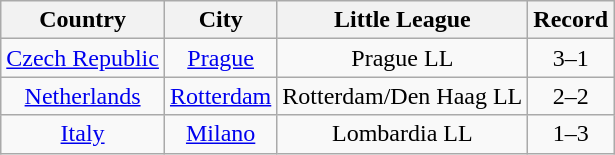<table class="wikitable">
<tr>
<th>Country</th>
<th>City</th>
<th>Little League</th>
<th>Record</th>
</tr>
<tr>
<td align=center> <a href='#'>Czech Republic</a></td>
<td align=center><a href='#'>Prague</a></td>
<td align=center>Prague LL</td>
<td align=center>3–1</td>
</tr>
<tr>
<td align=center> <a href='#'>Netherlands</a></td>
<td align=center><a href='#'>Rotterdam</a></td>
<td align=center>Rotterdam/Den Haag LL</td>
<td align=center>2–2</td>
</tr>
<tr>
<td align=center> <a href='#'>Italy</a></td>
<td align=center><a href='#'>Milano</a></td>
<td align=center>Lombardia LL</td>
<td align=center>1–3</td>
</tr>
</table>
